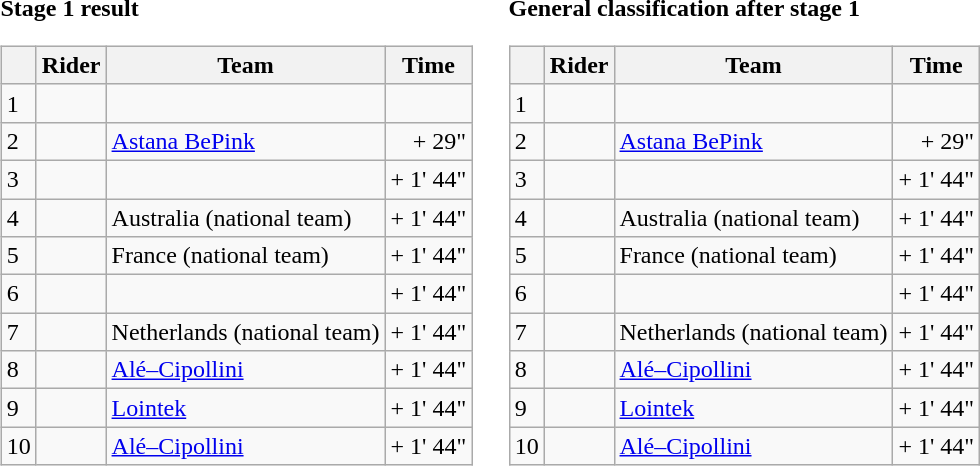<table>
<tr>
<td><strong>Stage 1 result</strong><br><table class="wikitable">
<tr>
<th></th>
<th>Rider</th>
<th>Team</th>
<th>Time</th>
</tr>
<tr>
<td>1</td>
<td></td>
<td></td>
<td align="right"></td>
</tr>
<tr>
<td>2</td>
<td></td>
<td><a href='#'>Astana BePink</a></td>
<td align="right">+ 29"</td>
</tr>
<tr>
<td>3</td>
<td></td>
<td></td>
<td align="right">+ 1' 44"</td>
</tr>
<tr>
<td>4</td>
<td></td>
<td>Australia (national team)</td>
<td align="right">+ 1' 44"</td>
</tr>
<tr>
<td>5</td>
<td></td>
<td>France (national team)</td>
<td align="right">+ 1' 44"</td>
</tr>
<tr>
<td>6</td>
<td></td>
<td></td>
<td align="right">+ 1' 44"</td>
</tr>
<tr>
<td>7</td>
<td></td>
<td>Netherlands (national team)</td>
<td align="right">+ 1' 44"</td>
</tr>
<tr>
<td>8</td>
<td></td>
<td><a href='#'>Alé–Cipollini</a></td>
<td align="right">+ 1' 44"</td>
</tr>
<tr>
<td>9</td>
<td></td>
<td><a href='#'>Lointek</a></td>
<td align="right">+ 1' 44"</td>
</tr>
<tr>
<td>10</td>
<td></td>
<td><a href='#'>Alé–Cipollini</a></td>
<td align="right">+ 1' 44"</td>
</tr>
</table>
</td>
<td></td>
<td><strong>General classification after stage 1</strong><br><table class="wikitable">
<tr>
<th></th>
<th>Rider</th>
<th>Team</th>
<th>Time</th>
</tr>
<tr>
<td>1</td>
<td></td>
<td></td>
<td align="right"></td>
</tr>
<tr>
<td>2</td>
<td></td>
<td><a href='#'>Astana BePink</a></td>
<td align="right">+ 29"</td>
</tr>
<tr>
<td>3</td>
<td></td>
<td></td>
<td align="right">+ 1' 44"</td>
</tr>
<tr>
<td>4</td>
<td></td>
<td>Australia (national team)</td>
<td align="right">+ 1' 44"</td>
</tr>
<tr>
<td>5</td>
<td></td>
<td>France (national team)</td>
<td align="right">+ 1' 44"</td>
</tr>
<tr>
<td>6</td>
<td></td>
<td></td>
<td align="right">+ 1' 44"</td>
</tr>
<tr>
<td>7</td>
<td></td>
<td>Netherlands (national team)</td>
<td align="right">+ 1' 44"</td>
</tr>
<tr>
<td>8</td>
<td></td>
<td><a href='#'>Alé–Cipollini</a></td>
<td align="right">+ 1' 44"</td>
</tr>
<tr>
<td>9</td>
<td></td>
<td><a href='#'>Lointek</a></td>
<td align="right">+ 1' 44"</td>
</tr>
<tr>
<td>10</td>
<td></td>
<td><a href='#'>Alé–Cipollini</a></td>
<td align="right">+ 1' 44"</td>
</tr>
</table>
</td>
</tr>
</table>
